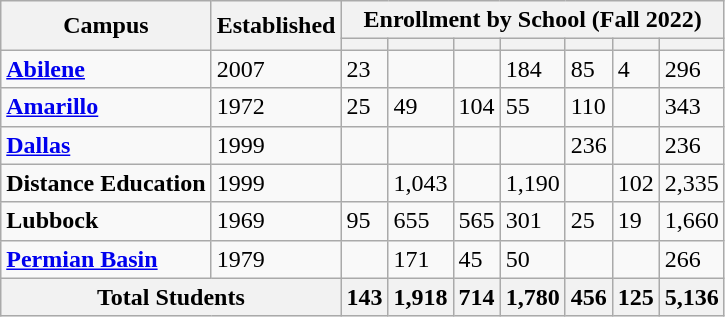<table class="wikitable sortable defaultright col1left col2center">
<tr>
<th scope=col rowspan=2>Campus</th>
<th scope=col rowspan=2>Established</th>
<th colspan=7 scope=colgroup class=unsortable>Enrollment by School (Fall 2022)</th>
</tr>
<tr>
<th scope=col></th>
<th scope=col></th>
<th scope=col></th>
<th scope=col></th>
<th scope=col></th>
<th scope=col></th>
<th scope=col></th>
</tr>
<tr>
<td><strong><a href='#'>Abilene</a></strong></td>
<td>2007</td>
<td>23</td>
<td></td>
<td></td>
<td>184</td>
<td>85</td>
<td>4</td>
<td>296</td>
</tr>
<tr>
<td><strong><a href='#'>Amarillo</a></strong></td>
<td>1972</td>
<td>25</td>
<td>49</td>
<td>104</td>
<td>55</td>
<td>110</td>
<td></td>
<td>343</td>
</tr>
<tr>
<td><strong><a href='#'>Dallas</a></strong></td>
<td>1999</td>
<td></td>
<td></td>
<td></td>
<td></td>
<td>236</td>
<td></td>
<td>236</td>
</tr>
<tr>
<td><strong>Distance Education</strong></td>
<td>1999</td>
<td></td>
<td>1,043</td>
<td></td>
<td>1,190</td>
<td></td>
<td>102</td>
<td>2,335</td>
</tr>
<tr>
<td><strong>Lubbock</strong></td>
<td>1969</td>
<td>95</td>
<td>655</td>
<td>565</td>
<td>301</td>
<td>25</td>
<td>19</td>
<td>1,660</td>
</tr>
<tr>
<td><strong><a href='#'>Permian Basin</a></strong></td>
<td>1979</td>
<td></td>
<td>171</td>
<td>45</td>
<td>50</td>
<td></td>
<td></td>
<td>266</td>
</tr>
<tr class="sortbottom">
<th colspan=2>Total Students</th>
<th>143</th>
<th>1,918</th>
<th>714</th>
<th>1,780</th>
<th>456</th>
<th>125</th>
<th>5,136</th>
</tr>
</table>
